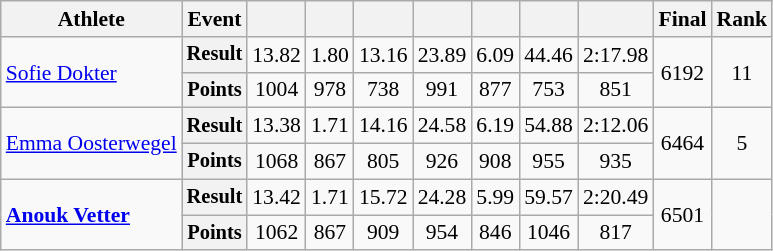<table class="wikitable" style="font-size:90%">
<tr>
<th>Athlete</th>
<th>Event</th>
<th></th>
<th></th>
<th></th>
<th></th>
<th></th>
<th></th>
<th></th>
<th>Final</th>
<th>Rank</th>
</tr>
<tr align="center">
<td rowspan="2" style="text-align:left"><a href='#'>Sofie Dokter</a></td>
<th style="font-size:95%">Result</th>
<td>13.82</td>
<td>1.80</td>
<td>13.16</td>
<td>23.89</td>
<td>6.09</td>
<td>44.46</td>
<td>2:17.98</td>
<td rowspan="2">6192</td>
<td rowspan="2">11</td>
</tr>
<tr align="center">
<th style="font-size:95%">Points</th>
<td>1004</td>
<td>978</td>
<td>738</td>
<td>991</td>
<td>877</td>
<td>753</td>
<td>851</td>
</tr>
<tr align="center">
<td rowspan="2" style="text-align:left"><a href='#'>Emma Oosterwegel</a></td>
<th style="font-size:95%">Result</th>
<td>13.38</td>
<td>1.71</td>
<td>14.16</td>
<td>24.58</td>
<td>6.19</td>
<td>54.88</td>
<td>2:12.06</td>
<td rowspan="2">6464</td>
<td rowspan="2">5</td>
</tr>
<tr align="center">
<th style="font-size:95%">Points</th>
<td>1068</td>
<td>867</td>
<td>805</td>
<td>926</td>
<td>908</td>
<td>955</td>
<td>935</td>
</tr>
<tr align="center">
<td rowspan="2" style="text-align:left"><strong><a href='#'>Anouk Vetter</a></strong></td>
<th style="font-size:95%">Result</th>
<td>13.42</td>
<td>1.71</td>
<td>15.72</td>
<td>24.28</td>
<td>5.99</td>
<td>59.57</td>
<td>2:20.49</td>
<td rowspan="2">6501</td>
<td rowspan="2"></td>
</tr>
<tr align="center">
<th style="font-size:95%">Points</th>
<td>1062</td>
<td>867</td>
<td>909</td>
<td>954</td>
<td>846</td>
<td>1046</td>
<td>817</td>
</tr>
</table>
